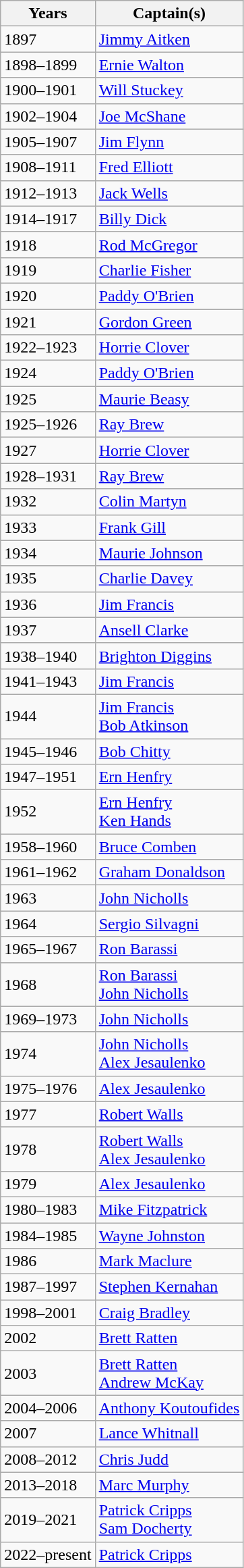<table class="wikitable">
<tr>
<th>Years</th>
<th>Captain(s)</th>
</tr>
<tr>
<td>1897</td>
<td><a href='#'>Jimmy Aitken</a></td>
</tr>
<tr>
<td>1898–1899</td>
<td><a href='#'>Ernie Walton</a></td>
</tr>
<tr>
<td>1900–1901</td>
<td><a href='#'>Will Stuckey</a></td>
</tr>
<tr>
<td>1902–1904</td>
<td><a href='#'>Joe McShane</a></td>
</tr>
<tr>
<td>1905–1907</td>
<td><a href='#'>Jim Flynn</a></td>
</tr>
<tr>
<td>1908–1911</td>
<td><a href='#'>Fred Elliott</a></td>
</tr>
<tr>
<td>1912–1913</td>
<td><a href='#'>Jack Wells</a></td>
</tr>
<tr>
<td>1914–1917</td>
<td><a href='#'>Billy Dick</a></td>
</tr>
<tr>
<td>1918</td>
<td><a href='#'>Rod McGregor</a></td>
</tr>
<tr>
<td>1919</td>
<td><a href='#'>Charlie Fisher</a></td>
</tr>
<tr>
<td>1920</td>
<td><a href='#'>Paddy O'Brien</a></td>
</tr>
<tr>
<td>1921</td>
<td><a href='#'>Gordon Green</a></td>
</tr>
<tr>
<td>1922–1923</td>
<td><a href='#'>Horrie Clover</a></td>
</tr>
<tr>
<td>1924</td>
<td><a href='#'>Paddy O'Brien</a></td>
</tr>
<tr>
<td>1925</td>
<td><a href='#'>Maurie Beasy</a></td>
</tr>
<tr>
<td>1925–1926</td>
<td><a href='#'>Ray Brew</a></td>
</tr>
<tr>
<td>1927</td>
<td><a href='#'>Horrie Clover</a></td>
</tr>
<tr>
<td>1928–1931</td>
<td><a href='#'>Ray Brew</a></td>
</tr>
<tr>
<td>1932</td>
<td><a href='#'>Colin Martyn</a></td>
</tr>
<tr>
<td>1933</td>
<td><a href='#'>Frank Gill</a></td>
</tr>
<tr>
<td>1934</td>
<td><a href='#'>Maurie Johnson</a></td>
</tr>
<tr>
<td>1935</td>
<td><a href='#'>Charlie Davey</a></td>
</tr>
<tr>
<td>1936</td>
<td><a href='#'>Jim Francis</a></td>
</tr>
<tr>
<td>1937</td>
<td><a href='#'>Ansell Clarke</a></td>
</tr>
<tr>
<td>1938–1940</td>
<td><a href='#'>Brighton Diggins</a></td>
</tr>
<tr>
<td>1941–1943</td>
<td><a href='#'>Jim Francis</a></td>
</tr>
<tr>
<td>1944</td>
<td><a href='#'>Jim Francis</a><br><a href='#'>Bob Atkinson</a></td>
</tr>
<tr>
<td>1945–1946</td>
<td><a href='#'>Bob Chitty</a></td>
</tr>
<tr>
<td>1947–1951</td>
<td><a href='#'>Ern Henfry</a></td>
</tr>
<tr>
<td>1952</td>
<td><a href='#'>Ern Henfry</a><br><a href='#'>Ken Hands</a></td>
</tr>
<tr>
<td>1958–1960</td>
<td><a href='#'>Bruce Comben</a></td>
</tr>
<tr>
<td>1961–1962</td>
<td><a href='#'>Graham Donaldson</a></td>
</tr>
<tr>
<td>1963</td>
<td><a href='#'>John Nicholls</a></td>
</tr>
<tr>
<td>1964</td>
<td><a href='#'>Sergio Silvagni</a></td>
</tr>
<tr>
<td>1965–1967</td>
<td><a href='#'>Ron Barassi</a></td>
</tr>
<tr>
<td>1968</td>
<td><a href='#'>Ron Barassi</a><br><a href='#'>John Nicholls</a></td>
</tr>
<tr>
<td>1969–1973</td>
<td><a href='#'>John Nicholls</a></td>
</tr>
<tr>
<td>1974</td>
<td><a href='#'>John Nicholls</a><br><a href='#'>Alex Jesaulenko</a></td>
</tr>
<tr>
<td>1975–1976</td>
<td><a href='#'>Alex Jesaulenko</a></td>
</tr>
<tr>
<td>1977</td>
<td><a href='#'>Robert Walls</a></td>
</tr>
<tr>
<td>1978</td>
<td><a href='#'>Robert Walls</a><br><a href='#'>Alex Jesaulenko</a></td>
</tr>
<tr>
<td>1979</td>
<td><a href='#'>Alex Jesaulenko</a></td>
</tr>
<tr>
<td>1980–1983</td>
<td><a href='#'>Mike Fitzpatrick</a></td>
</tr>
<tr>
<td>1984–1985</td>
<td><a href='#'>Wayne Johnston</a></td>
</tr>
<tr>
<td>1986</td>
<td><a href='#'>Mark Maclure</a></td>
</tr>
<tr>
<td>1987–1997</td>
<td><a href='#'>Stephen Kernahan</a></td>
</tr>
<tr>
<td>1998–2001</td>
<td><a href='#'>Craig Bradley</a></td>
</tr>
<tr>
<td>2002</td>
<td><a href='#'>Brett Ratten</a></td>
</tr>
<tr>
<td>2003</td>
<td><a href='#'>Brett Ratten</a><br><a href='#'>Andrew McKay</a></td>
</tr>
<tr>
<td>2004–2006</td>
<td><a href='#'>Anthony Koutoufides</a></td>
</tr>
<tr>
<td>2007</td>
<td><a href='#'>Lance Whitnall</a></td>
</tr>
<tr>
<td>2008–2012</td>
<td><a href='#'>Chris Judd</a></td>
</tr>
<tr>
<td>2013–2018</td>
<td><a href='#'>Marc Murphy</a></td>
</tr>
<tr>
<td>2019–2021</td>
<td><a href='#'>Patrick Cripps</a><br><a href='#'>Sam Docherty</a></td>
</tr>
<tr>
<td>2022–present</td>
<td><a href='#'>Patrick Cripps</a></td>
</tr>
</table>
